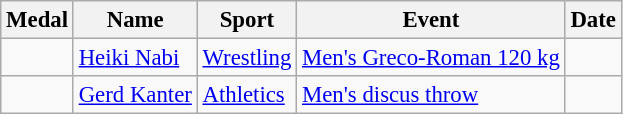<table class="wikitable sortable" style="font-size: 95%;">
<tr>
<th>Medal</th>
<th>Name</th>
<th>Sport</th>
<th>Event</th>
<th>Date</th>
</tr>
<tr>
<td></td>
<td><a href='#'>Heiki Nabi</a></td>
<td><a href='#'>Wrestling</a></td>
<td><a href='#'>Men's Greco-Roman 120 kg</a></td>
<td></td>
</tr>
<tr>
<td></td>
<td><a href='#'>Gerd Kanter</a></td>
<td><a href='#'>Athletics</a></td>
<td><a href='#'>Men's discus throw</a></td>
<td></td>
</tr>
</table>
